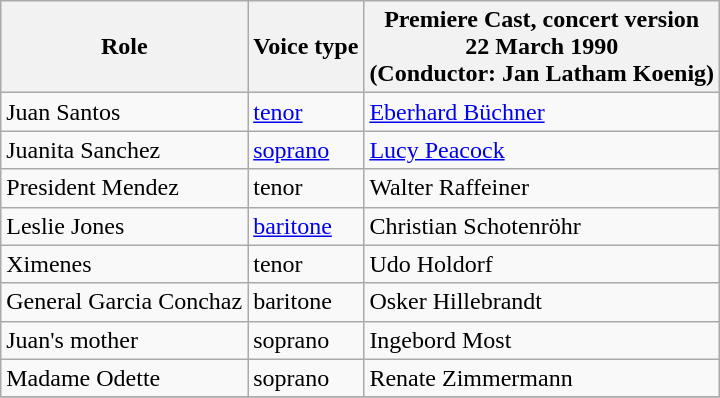<table class="wikitable">
<tr>
<th>Role</th>
<th>Voice type</th>
<th>Premiere Cast, concert version<br>22 March 1990<br>(Conductor: Jan Latham Koenig)</th>
</tr>
<tr>
<td>Juan Santos</td>
<td><a href='#'>tenor</a></td>
<td><a href='#'>Eberhard Büchner</a></td>
</tr>
<tr>
<td>Juanita Sanchez</td>
<td><a href='#'>soprano</a></td>
<td><a href='#'>Lucy Peacock</a></td>
</tr>
<tr>
<td>President Mendez</td>
<td>tenor</td>
<td>Walter Raffeiner</td>
</tr>
<tr>
<td>Leslie Jones</td>
<td><a href='#'>baritone</a></td>
<td>Christian Schotenröhr</td>
</tr>
<tr>
<td>Ximenes</td>
<td>tenor</td>
<td>Udo Holdorf</td>
</tr>
<tr>
<td>General Garcia Conchaz</td>
<td>baritone</td>
<td>Osker Hillebrandt</td>
</tr>
<tr>
<td>Juan's mother</td>
<td>soprano</td>
<td>Ingebord Most</td>
</tr>
<tr>
<td>Madame Odette</td>
<td>soprano</td>
<td>Renate Zimmermann</td>
</tr>
<tr>
</tr>
</table>
